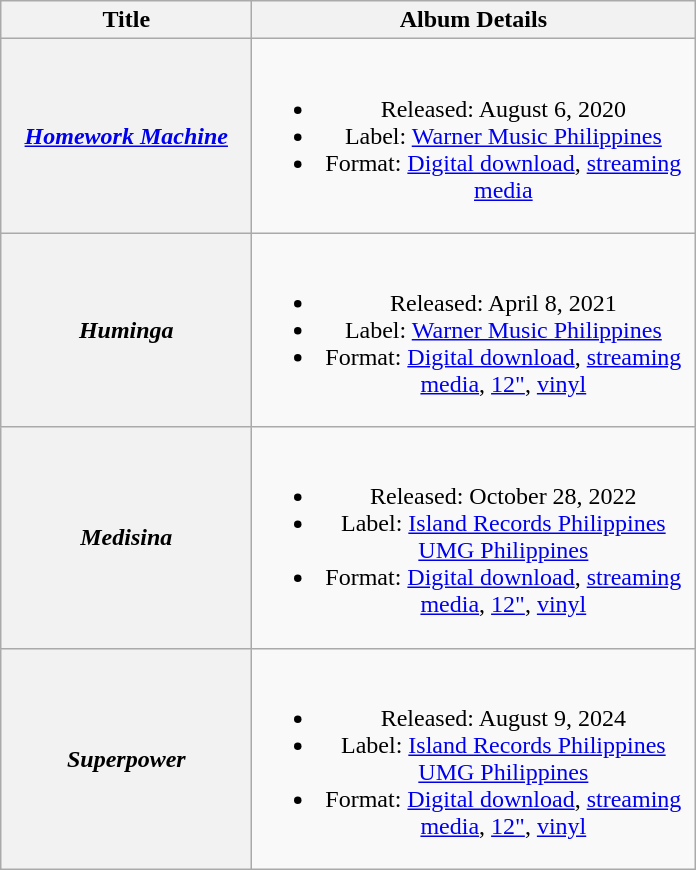<table class="wikitable plainrowheaders" style="text-align:center;">
<tr>
<th scope="col" style="width:10em;">Title</th>
<th scope="col" style="width:18em;">Album Details</th>
</tr>
<tr>
<th scope="row"><em><a href='#'>Homework Machine</a></em></th>
<td><br><ul><li>Released: August 6, 2020 <span></span></li><li>Label: <a href='#'>Warner Music Philippines</a></li><li>Format: <a href='#'>Digital download</a>, <a href='#'>streaming media</a></li></ul></td>
</tr>
<tr>
<th scope="row"><em>Huminga</em></th>
<td><br><ul><li>Released: April 8, 2021 <span></span></li><li>Label: <a href='#'>Warner Music Philippines</a></li><li>Format: <a href='#'>Digital download</a>, <a href='#'>streaming media</a>, <a href='#'>12"</a>, <a href='#'>vinyl</a></li></ul></td>
</tr>
<tr>
<th scope="row"><em>Medisina</em></th>
<td><br><ul><li>Released: October 28, 2022 <span></span></li><li>Label: <a href='#'>Island Records Philippines</a><br><a href='#'>UMG Philippines</a></li><li>Format: <a href='#'>Digital download</a>, <a href='#'>streaming media</a>, <a href='#'>12"</a>, <a href='#'>vinyl</a></li></ul></td>
</tr>
<tr>
<th scope="row"><em>Superpower</em></th>
<td><br><ul><li>Released: August 9, 2024 <span></span></li><li>Label: <a href='#'>Island Records Philippines</a><br><a href='#'>UMG Philippines</a></li><li>Format: <a href='#'>Digital download</a>, <a href='#'>streaming media</a>, <a href='#'>12"</a>, <a href='#'>vinyl</a></li></ul></td>
</tr>
</table>
